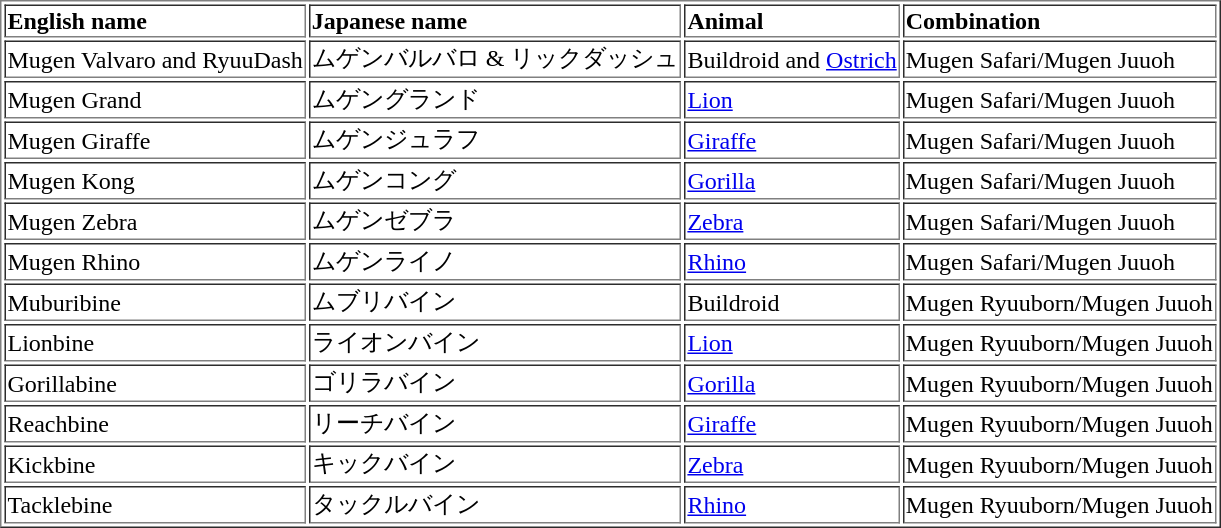<table border=1>
<tr>
<td><strong>English name</strong></td>
<td><strong>Japanese name</strong></td>
<td><strong>Animal</strong></td>
<td><strong>Combination</strong></td>
</tr>
<tr>
<td>Mugen Valvaro and RyuuDash</td>
<td>ムゲンバルバロ & リックダッシュ</td>
<td>Buildroid and <a href='#'>Ostrich</a></td>
<td>Mugen Safari/Mugen Juuoh</td>
</tr>
<tr>
<td>Mugen Grand</td>
<td>ムゲングランド</td>
<td><a href='#'>Lion</a></td>
<td>Mugen Safari/Mugen Juuoh</td>
</tr>
<tr>
<td>Mugen Giraffe</td>
<td>ムゲンジュラフ</td>
<td><a href='#'>Giraffe</a></td>
<td>Mugen Safari/Mugen Juuoh</td>
</tr>
<tr>
<td>Mugen Kong</td>
<td>ムゲンコング</td>
<td><a href='#'>Gorilla</a></td>
<td>Mugen Safari/Mugen Juuoh</td>
</tr>
<tr>
<td>Mugen Zebra</td>
<td>ムゲンゼブラ</td>
<td><a href='#'>Zebra</a></td>
<td>Mugen Safari/Mugen Juuoh</td>
</tr>
<tr>
<td>Mugen Rhino</td>
<td>ムゲンライノ</td>
<td><a href='#'>Rhino</a></td>
<td>Mugen Safari/Mugen Juuoh</td>
</tr>
<tr>
<td>Muburibine</td>
<td>ムブリバイン</td>
<td>Buildroid</td>
<td>Mugen Ryuuborn/Mugen Juuoh</td>
</tr>
<tr>
<td>Lionbine</td>
<td>ライオンバイン</td>
<td><a href='#'>Lion</a></td>
<td>Mugen Ryuuborn/Mugen Juuoh</td>
</tr>
<tr>
<td>Gorillabine</td>
<td>ゴリラバイン</td>
<td><a href='#'>Gorilla</a></td>
<td>Mugen Ryuuborn/Mugen Juuoh</td>
</tr>
<tr>
<td>Reachbine</td>
<td>リーチバイン</td>
<td><a href='#'>Giraffe</a></td>
<td>Mugen Ryuuborn/Mugen Juuoh</td>
</tr>
<tr>
<td>Kickbine</td>
<td>キックバイン</td>
<td><a href='#'>Zebra</a></td>
<td>Mugen Ryuuborn/Mugen Juuoh</td>
</tr>
<tr>
<td>Tacklebine</td>
<td>タックルバイン</td>
<td><a href='#'>Rhino</a></td>
<td>Mugen Ryuuborn/Mugen Juuoh</td>
</tr>
</table>
